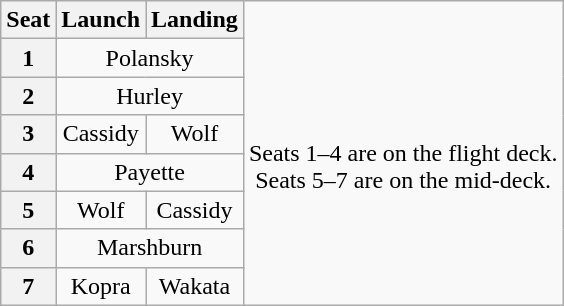<table class="wikitable" style="text-align:center">
<tr>
<th>Seat</th>
<th>Launch</th>
<th>Landing</th>
<td rowspan=8><br>Seats 1–4 are on the flight deck.<br>Seats 5–7 are on the mid-deck.</td>
</tr>
<tr>
<th>1</th>
<td colspan=2>Polansky</td>
</tr>
<tr>
<th>2</th>
<td colspan=2>Hurley</td>
</tr>
<tr>
<th>3</th>
<td>Cassidy</td>
<td>Wolf</td>
</tr>
<tr>
<th>4</th>
<td colspan=2>Payette</td>
</tr>
<tr>
<th>5</th>
<td>Wolf</td>
<td>Cassidy</td>
</tr>
<tr>
<th>6</th>
<td colspan=2>Marshburn</td>
</tr>
<tr>
<th>7</th>
<td>Kopra</td>
<td>Wakata</td>
</tr>
</table>
